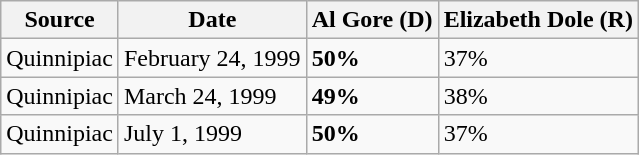<table class="wikitable">
<tr>
<th>Source</th>
<th>Date</th>
<th>Al Gore (D)</th>
<th>Elizabeth Dole (R)</th>
</tr>
<tr>
<td>Quinnipiac</td>
<td>February 24, 1999</td>
<td><strong>50%</strong></td>
<td>37%</td>
</tr>
<tr>
<td>Quinnipiac</td>
<td>March 24, 1999</td>
<td><strong>49%</strong></td>
<td>38%</td>
</tr>
<tr>
<td>Quinnipiac</td>
<td>July 1, 1999</td>
<td><strong>50%</strong></td>
<td>37%</td>
</tr>
</table>
